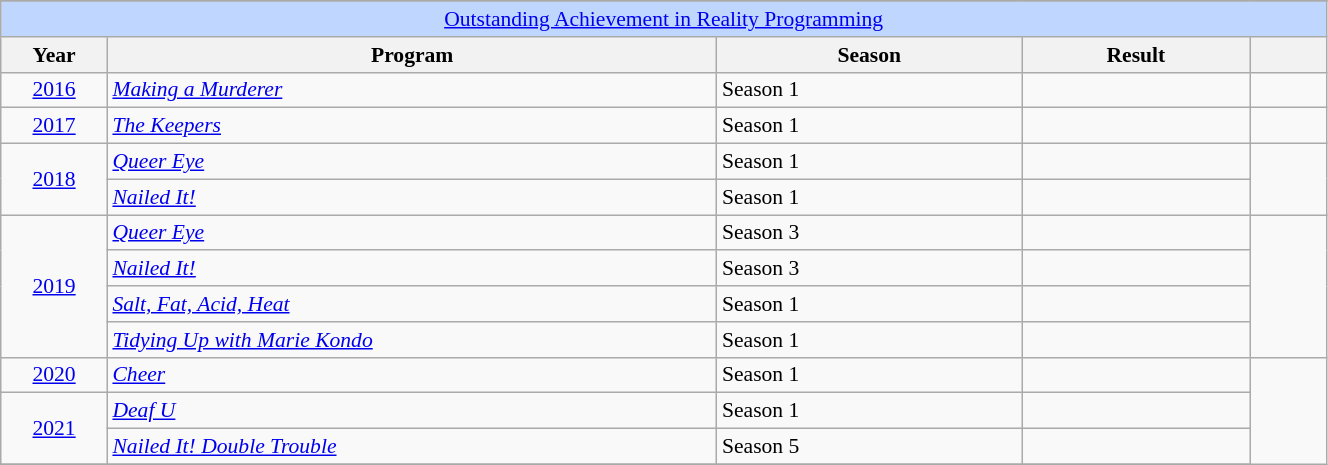<table class="wikitable plainrowheaders" style="font-size: 90%" width=70%>
<tr>
</tr>
<tr ---- bgcolor="#bfd7ff">
<td colspan=6 align=center><a href='#'>Outstanding Achievement in Reality Programming</a></td>
</tr>
<tr ---- bgcolor="#ebf5ff">
<th scope="col" style="width:7%;">Year</th>
<th scope="col" style="width:40%;">Program</th>
<th scope="col" style="width:20%;">Season</th>
<th scope="col" style="width:15%;">Result</th>
<th scope="col" class="unsortable" style="width:5%;"></th>
</tr>
<tr>
<td style="text-align:center;"><a href='#'>2016</a></td>
<td><em><a href='#'>Making a Murderer</a></em></td>
<td>Season 1</td>
<td></td>
<td style="text-align:center;"></td>
</tr>
<tr>
<td style="text-align:center;"><a href='#'>2017</a></td>
<td><em><a href='#'>The Keepers</a></em></td>
<td>Season 1</td>
<td></td>
<td style="text-align:center;"></td>
</tr>
<tr>
<td rowspan="2" style="text-align:center;"><a href='#'>2018</a></td>
<td><em><a href='#'>Queer Eye</a></em></td>
<td>Season 1</td>
<td></td>
<td rowspan="2" style="text-align:center;"></td>
</tr>
<tr>
<td><em><a href='#'>Nailed It!</a></em></td>
<td>Season 1</td>
<td></td>
</tr>
<tr>
<td rowspan="4" style="text-align:center;"><a href='#'>2019</a></td>
<td><em><a href='#'>Queer Eye</a></em></td>
<td>Season 3</td>
<td></td>
<td rowspan="4" style="text-align:center;"></td>
</tr>
<tr>
<td><em><a href='#'>Nailed It!</a></em></td>
<td>Season 3</td>
<td></td>
</tr>
<tr>
<td><em><a href='#'>Salt, Fat, Acid, Heat</a></em></td>
<td>Season 1</td>
<td></td>
</tr>
<tr>
<td><em><a href='#'>Tidying Up with Marie Kondo</a></em></td>
<td>Season 1</td>
<td></td>
</tr>
<tr>
<td style="text-align:center;"><a href='#'>2020</a></td>
<td><em><a href='#'>Cheer</a></em></td>
<td>Season 1</td>
<td></td>
</tr>
<tr>
<td rowspan="2" style="text-align:center;"><a href='#'>2021</a></td>
<td><em><a href='#'>Deaf U</a></em></td>
<td>Season 1</td>
<td></td>
</tr>
<tr>
<td><em><a href='#'>Nailed It! Double Trouble</a></em></td>
<td>Season 5</td>
<td></td>
</tr>
<tr>
</tr>
</table>
